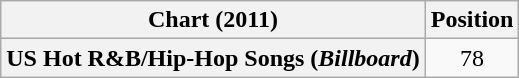<table class="wikitable plainrowheaders" style="text-align:center">
<tr>
<th scope="col">Chart (2011)</th>
<th scope="col">Position</th>
</tr>
<tr>
<th scope="row">US Hot R&B/Hip-Hop Songs (<em>Billboard</em>)</th>
<td>78</td>
</tr>
</table>
